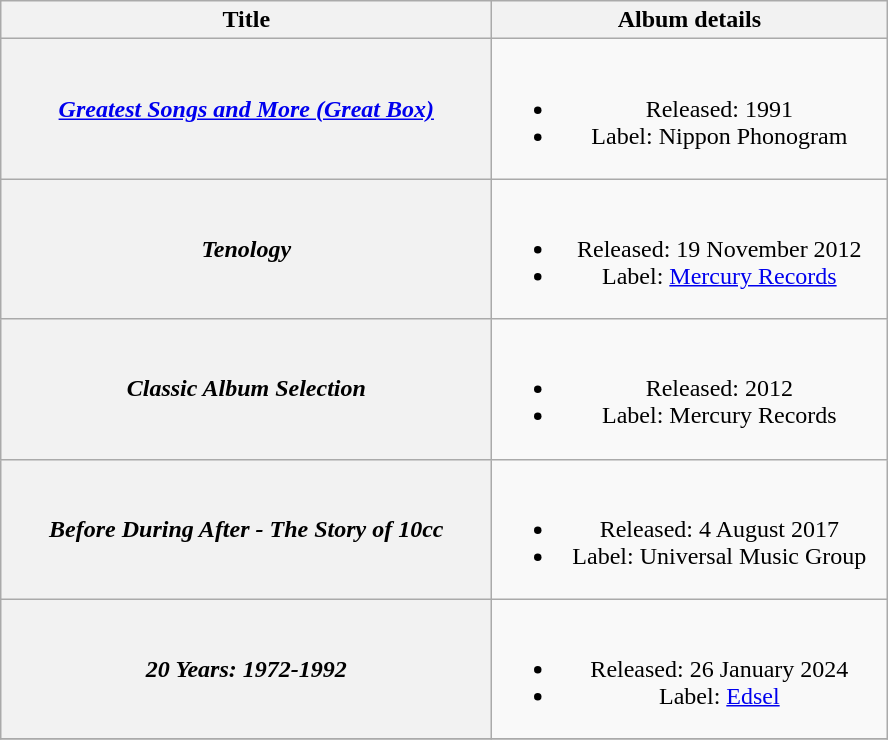<table class="wikitable plainrowheaders" style="text-align:center;">
<tr>
<th scope="col" rowspan="1" style="width:20em;">Title</th>
<th scope="col" rowspan="1" style="width:16em;">Album details</th>
</tr>
<tr>
<th scope="row"><em><a href='#'>Greatest Songs and More (Great Box)</a></em></th>
<td><br><ul><li>Released: 1991</li><li>Label: Nippon Phonogram</li></ul></td>
</tr>
<tr>
<th scope="row"><em>Tenology</em></th>
<td><br><ul><li>Released: 19 November 2012</li><li>Label: <a href='#'>Mercury Records</a></li></ul></td>
</tr>
<tr>
<th scope="row"><em>Classic Album Selection</em></th>
<td><br><ul><li>Released: 2012</li><li>Label: Mercury Records</li></ul></td>
</tr>
<tr>
<th scope="row"><em>Before During After - The Story of 10cc</em></th>
<td><br><ul><li>Released: 4 August 2017</li><li>Label: Universal Music Group</li></ul></td>
</tr>
<tr>
<th scope="row"><em>20 Years: 1972-1992</em></th>
<td><br><ul><li>Released: 26 January 2024</li><li>Label: <a href='#'>Edsel</a></li></ul></td>
</tr>
<tr>
</tr>
</table>
